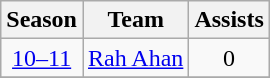<table class="wikitable" style="text-align: center;">
<tr>
<th>Season</th>
<th>Team</th>
<th>Assists</th>
</tr>
<tr>
<td><a href='#'>10–11</a></td>
<td align="left"><a href='#'>Rah Ahan</a></td>
<td>0</td>
</tr>
<tr>
</tr>
</table>
